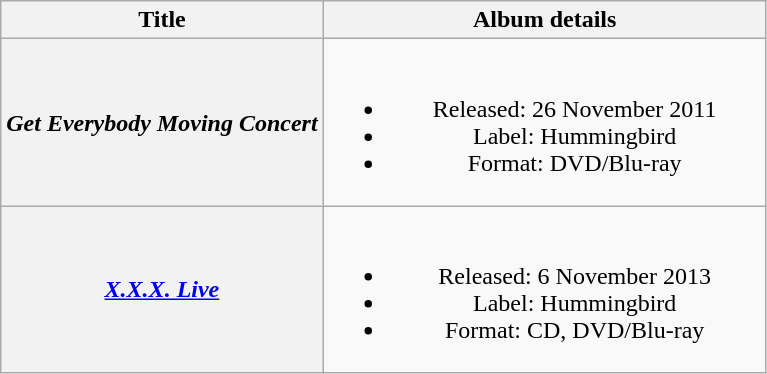<table class="wikitable plainrowheaders" style="text-align:center;">
<tr>
<th>Title</th>
<th style="width:18em;">Album details</th>
</tr>
<tr>
<th scope=row><em>Get Everybody Moving Concert</em></th>
<td><br><ul><li>Released: 26 November 2011</li><li>Label: Hummingbird</li><li>Format: DVD/Blu-ray</li></ul></td>
</tr>
<tr>
<th scope=row><em><a href='#'>X.X.X. Live</a></em></th>
<td><br><ul><li>Released: 6 November 2013</li><li>Label: Hummingbird</li><li>Format: CD, DVD/Blu-ray</li></ul></td>
</tr>
</table>
